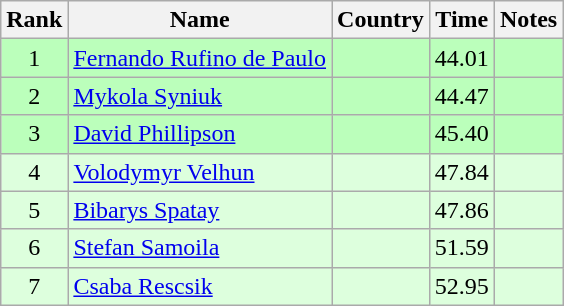<table class="wikitable" style="text-align:center">
<tr>
<th>Rank</th>
<th>Name</th>
<th>Country</th>
<th>Time</th>
<th>Notes</th>
</tr>
<tr bgcolor=bbffbb>
<td>1</td>
<td align="left"><a href='#'>Fernando Rufino de Paulo</a></td>
<td align="left"></td>
<td>44.01</td>
<td></td>
</tr>
<tr bgcolor=bbffbb>
<td>2</td>
<td align="left"><a href='#'>Mykola Syniuk</a></td>
<td align="left"></td>
<td>44.47</td>
<td></td>
</tr>
<tr bgcolor=bbffbb>
<td>3</td>
<td align="left"><a href='#'>David Phillipson</a></td>
<td align="left"></td>
<td>45.40</td>
<td></td>
</tr>
<tr bgcolor=ddffdd>
<td>4</td>
<td align="left"><a href='#'>Volodymyr Velhun</a></td>
<td align="left"></td>
<td>47.84</td>
<td></td>
</tr>
<tr bgcolor=ddffdd>
<td>5</td>
<td align="left"><a href='#'>Bibarys Spatay</a></td>
<td align="left"></td>
<td>47.86</td>
<td></td>
</tr>
<tr bgcolor=ddffdd>
<td>6</td>
<td align="left"><a href='#'>Stefan Samoila</a></td>
<td align="left"></td>
<td>51.59</td>
<td></td>
</tr>
<tr bgcolor=ddffdd>
<td>7</td>
<td align="left"><a href='#'>Csaba Rescsik</a></td>
<td align="left"></td>
<td>52.95</td>
<td></td>
</tr>
</table>
